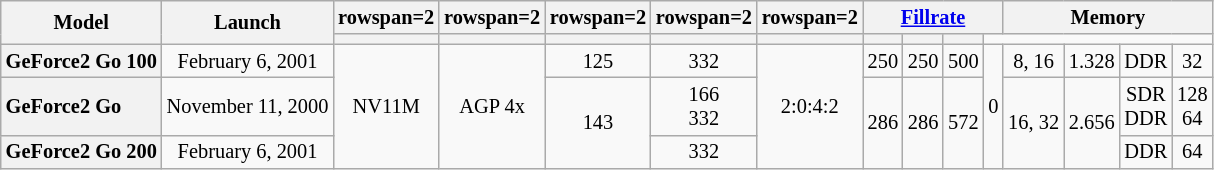<table class="mw-datatable wikitable sortable" style="font-size:85%; text-align:center;">
<tr>
<th rowspan=2>Model</th>
<th rowspan=2>Launch</th>
<th>rowspan=2 </th>
<th>rowspan=2 </th>
<th>rowspan=2 </th>
<th>rowspan=2 </th>
<th>rowspan=2 </th>
<th colspan=4><a href='#'>Fillrate</a></th>
<th colspan=4>Memory</th>
</tr>
<tr>
<th></th>
<th></th>
<th></th>
<th></th>
<th></th>
<th></th>
<th></th>
<th></th>
</tr>
<tr>
<th style="text-align:left">GeForce2 Go 100</th>
<td>February 6, 2001</td>
<td rowspan="3">NV11M</td>
<td rowspan="3">AGP 4x</td>
<td>125</td>
<td>332</td>
<td rowspan="3">2:0:4:2</td>
<td>250</td>
<td>250</td>
<td>500</td>
<td rowspan="3">0</td>
<td>8, 16</td>
<td>1.328</td>
<td>DDR</td>
<td>32</td>
</tr>
<tr>
<th style="text-align:left">GeForce2 Go</th>
<td>November 11, 2000</td>
<td rowspan="2">143</td>
<td>166<br>332</td>
<td rowspan="2">286</td>
<td rowspan="2">286</td>
<td rowspan="2">572</td>
<td rowspan="2">16, 32</td>
<td rowspan="2">2.656</td>
<td>SDR<br>DDR</td>
<td>128<br>64</td>
</tr>
<tr>
<th style="text-align:left">GeForce2 Go 200</th>
<td>February 6, 2001</td>
<td>332</td>
<td>DDR</td>
<td>64</td>
</tr>
</table>
